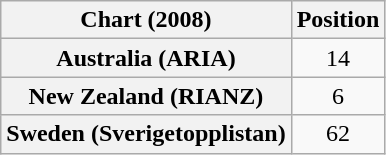<table class="wikitable sortable plainrowheaders" style="text-align:center">
<tr>
<th scope="col">Chart (2008)</th>
<th scope="col">Position</th>
</tr>
<tr>
<th scope="row">Australia (ARIA)</th>
<td>14</td>
</tr>
<tr>
<th scope="row">New Zealand (RIANZ)</th>
<td>6</td>
</tr>
<tr>
<th scope="row">Sweden (Sverigetopplistan)</th>
<td>62</td>
</tr>
</table>
